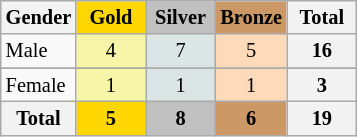<table class="wikitable sortable collapsible" style="font-size:85%; text-align:center;">
<tr>
<th>Gender</th>
<th width=40 style="background-color:gold;">Gold</th>
<th width=40 style="background-color:silver;">Silver</th>
<th width=40 style="background-color:#c96;">Bronze</th>
<th width=40>Total</th>
</tr>
<tr>
<td align=left>Male</td>
<td style="background:#F7F6A8;">4</td>
<td style="background:#DCE5E5;">7</td>
<td style="background:#FFDAB9;">5</td>
<th>16</th>
</tr>
<tr>
</tr>
<tr>
<td align=left>Female</td>
<td style="background:#F7F6A8;">1</td>
<td style="background:#DCE5E5;">1</td>
<td style="background:#FFDAB9;">1</td>
<th>3</th>
</tr>
<tr>
<th>Total</th>
<th style="background:gold">5</th>
<th style="background:silver">8</th>
<th style="background:#c96">6</th>
<th>19</th>
</tr>
</table>
